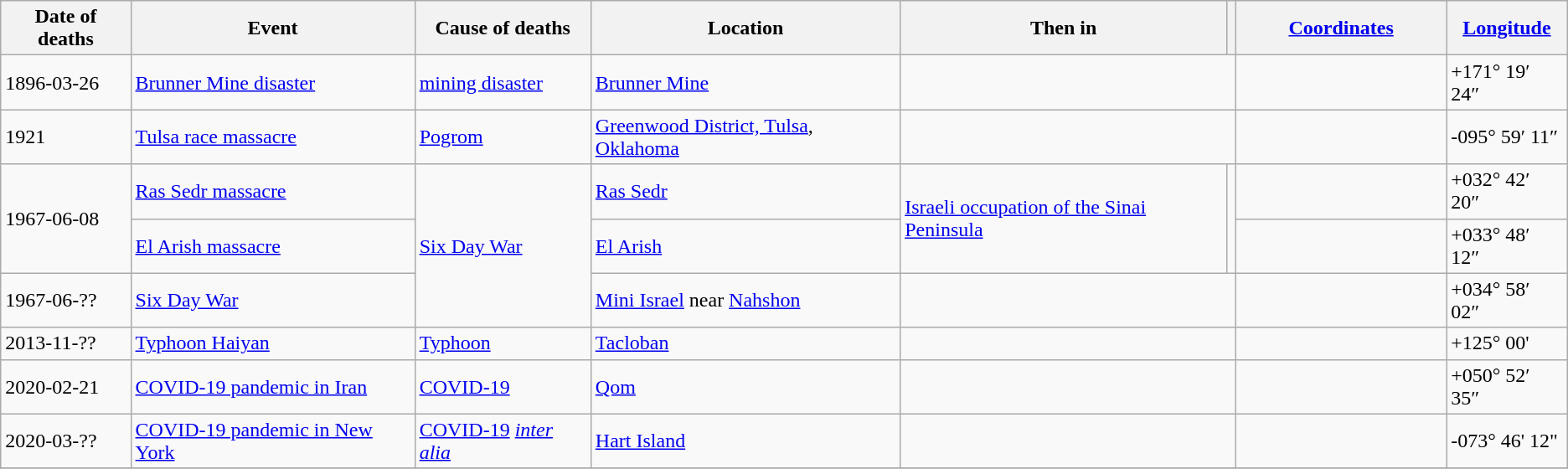<table class="wikitable sortable">
<tr>
<th>Date of deaths</th>
<th>Event</th>
<th>Cause of deaths</th>
<th>Location</th>
<th>Then in</th>
<th></th>
<th scope="col" style="width:10em;"><a href='#'>Coordinates</a></th>
<th><a href='#'>Longitude</a></th>
</tr>
<tr>
<td>1896-03-26 </td>
<td><a href='#'>Brunner Mine disaster</a></td>
<td><a href='#'>mining disaster</a></td>
<td><a href='#'>Brunner Mine</a></td>
<td colspan="2"></td>
<td><small></small></td>
<td>+171° 19′ 24″</td>
</tr>
<tr>
<td>1921</td>
<td><a href='#'>Tulsa race massacre</a></td>
<td><a href='#'>Pogrom</a></td>
<td><a href='#'>Greenwood District, Tulsa</a>, <a href='#'>Oklahoma</a></td>
<td colspan="2"></td>
<td><small></small></td>
<td>-095° 59′ 11″</td>
</tr>
<tr>
<td rowspan="2">1967-06-08</td>
<td><a href='#'>Ras Sedr massacre</a></td>
<td rowspan="3"><a href='#'>Six Day War</a></td>
<td><a href='#'>Ras Sedr</a></td>
<td rowspan="2"><a href='#'>Israeli occupation of the Sinai Peninsula</a></td>
<td rowspan="2"></td>
<td><small></small></td>
<td>+032° 42′ 20″</td>
</tr>
<tr>
<td><a href='#'>El Arish massacre</a></td>
<td><a href='#'>El Arish</a></td>
<td><small></small></td>
<td>+033° 48′ 12″</td>
</tr>
<tr>
<td>1967-06-??</td>
<td><a href='#'>Six Day War</a></td>
<td><a href='#'>Mini Israel</a> near <a href='#'>Nahshon</a></td>
<td colspan="2"></td>
<td><small></small></td>
<td>+034° 58′ 02″</td>
</tr>
<tr>
<td>2013-11-??</td>
<td><a href='#'>Typhoon Haiyan</a></td>
<td><a href='#'>Typhoon</a></td>
<td><a href='#'>Tacloban</a></td>
<td colspan="2"></td>
<td><small></small></td>
<td>+125° 00'</td>
</tr>
<tr>
<td>2020-02-21</td>
<td><a href='#'>COVID-19 pandemic in Iran</a></td>
<td><a href='#'>COVID-19</a></td>
<td><a href='#'>Qom</a></td>
<td colspan="2"></td>
<td><small></small></td>
<td>+050° 52′ 35″</td>
</tr>
<tr>
<td>2020-03-??</td>
<td><a href='#'>COVID-19 pandemic in New York</a></td>
<td><a href='#'>COVID-19</a> <em><a href='#'>inter alia</a></em></td>
<td><a href='#'>Hart Island</a></td>
<td colspan="2"></td>
<td><small></small></td>
<td>-073° 46' 12"</td>
</tr>
<tr>
</tr>
</table>
